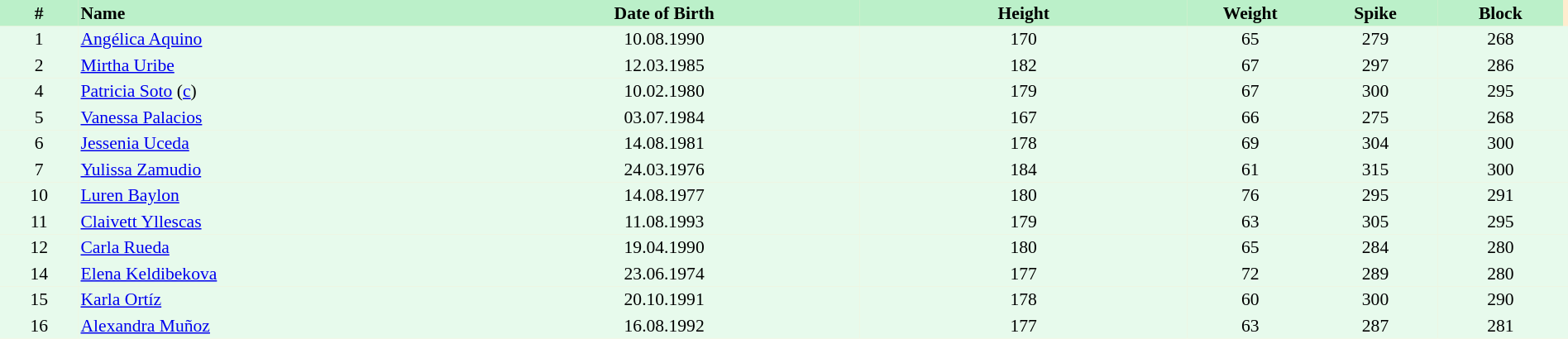<table border=0 cellpadding=2 cellspacing=0  |- bgcolor=#FFECCE style="text-align:center; font-size:90%;" width=100%>
<tr bgcolor=#BBF0C9>
<th width=5%>#</th>
<th width=25% align=left>Name</th>
<th width=25%>Date of Birth</th>
<th width=21%>Height</th>
<th width=8%>Weight</th>
<th width=8%>Spike</th>
<th width=8%>Block</th>
</tr>
<tr bgcolor=#E7FAEC>
<td>1</td>
<td align=left><a href='#'>Angélica Aquino</a></td>
<td>10.08.1990</td>
<td>170</td>
<td>65</td>
<td>279</td>
<td>268</td>
<td></td>
</tr>
<tr bgcolor=#E7FAEC>
<td>2</td>
<td align=left><a href='#'>Mirtha Uribe</a></td>
<td>12.03.1985</td>
<td>182</td>
<td>67</td>
<td>297</td>
<td>286</td>
<td></td>
</tr>
<tr bgcolor=#E7FAEC>
<td>4</td>
<td align=left><a href='#'>Patricia Soto</a> (<a href='#'>c</a>)</td>
<td>10.02.1980</td>
<td>179</td>
<td>67</td>
<td>300</td>
<td>295</td>
<td></td>
</tr>
<tr bgcolor=#E7FAEC>
<td>5</td>
<td align=left><a href='#'>Vanessa Palacios</a></td>
<td>03.07.1984</td>
<td>167</td>
<td>66</td>
<td>275</td>
<td>268</td>
<td></td>
</tr>
<tr bgcolor=#E7FAEC>
<td>6</td>
<td align=left><a href='#'>Jessenia Uceda</a></td>
<td>14.08.1981</td>
<td>178</td>
<td>69</td>
<td>304</td>
<td>300</td>
<td></td>
</tr>
<tr bgcolor=#E7FAEC>
<td>7</td>
<td align=left><a href='#'>Yulissa Zamudio</a></td>
<td>24.03.1976</td>
<td>184</td>
<td>61</td>
<td>315</td>
<td>300</td>
<td></td>
</tr>
<tr bgcolor=#E7FAEC>
<td>10</td>
<td align=left><a href='#'>Luren Baylon</a></td>
<td>14.08.1977</td>
<td>180</td>
<td>76</td>
<td>295</td>
<td>291</td>
<td></td>
</tr>
<tr bgcolor=#E7FAEC>
<td>11</td>
<td align=left><a href='#'>Claivett Yllescas</a></td>
<td>11.08.1993</td>
<td>179</td>
<td>63</td>
<td>305</td>
<td>295</td>
<td></td>
</tr>
<tr bgcolor=#E7FAEC>
<td>12</td>
<td align=left><a href='#'>Carla Rueda</a></td>
<td>19.04.1990</td>
<td>180</td>
<td>65</td>
<td>284</td>
<td>280</td>
<td></td>
</tr>
<tr bgcolor=#E7FAEC>
<td>14</td>
<td align=left><a href='#'>Elena Keldibekova</a></td>
<td>23.06.1974</td>
<td>177</td>
<td>72</td>
<td>289</td>
<td>280</td>
<td></td>
</tr>
<tr bgcolor=#E7FAEC>
<td>15</td>
<td align=left><a href='#'>Karla Ortíz</a></td>
<td>20.10.1991</td>
<td>178</td>
<td>60</td>
<td>300</td>
<td>290</td>
<td></td>
</tr>
<tr bgcolor=#E7FAEC>
<td>16</td>
<td align=left><a href='#'>Alexandra Muñoz</a></td>
<td>16.08.1992</td>
<td>177</td>
<td>63</td>
<td>287</td>
<td>281</td>
<td></td>
</tr>
</table>
